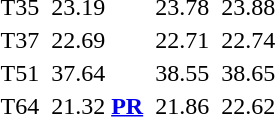<table>
<tr>
<td>T35 <br></td>
<td></td>
<td>23.19 </td>
<td></td>
<td>23.78</td>
<td></td>
<td>23.88</td>
</tr>
<tr>
<td>T37 <br></td>
<td></td>
<td>22.69  </td>
<td></td>
<td>22.71 </td>
<td></td>
<td>22.74 </td>
</tr>
<tr>
<td>T51 <br></td>
<td></td>
<td>37.64 </td>
<td></td>
<td>38.55 </td>
<td></td>
<td>38.65</td>
</tr>
<tr>
<td>T64 <br></td>
<td></td>
<td>21.32 <strong><a href='#'>PR</a></strong></td>
<td></td>
<td>21.86 </td>
<td></td>
<td>22.62 </td>
</tr>
</table>
